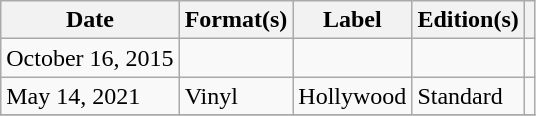<table class="wikitable plainrowheaders">
<tr>
<th scope="col">Date</th>
<th scope="col">Format(s)</th>
<th scope="col">Label</th>
<th scope="col">Edition(s)</th>
<th scope="col"></th>
</tr>
<tr>
<td>October 16, 2015</td>
<td></td>
<td></td>
<td></td>
<td style="text-align:center;"></td>
</tr>
<tr>
<td>May 14, 2021</td>
<td>Vinyl</td>
<td>Hollywood</td>
<td>Standard</td>
<td></td>
</tr>
<tr>
</tr>
</table>
